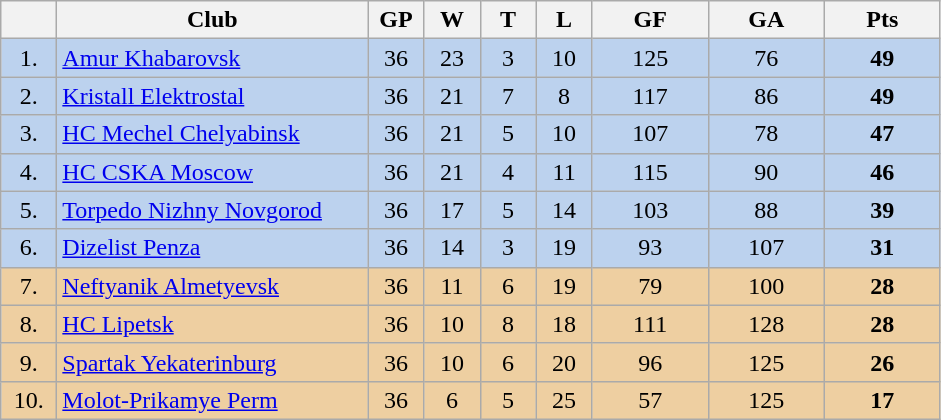<table class="wikitable">
<tr>
<th width="30"></th>
<th width="200">Club</th>
<th width="30">GP</th>
<th width="30">W</th>
<th width="30">T</th>
<th width="30">L</th>
<th width="70">GF</th>
<th width="70">GA</th>
<th width="70">Pts</th>
</tr>
<tr bgcolor="#BCD2EE" align="center">
<td>1.</td>
<td align="left"><a href='#'>Amur Khabarovsk</a></td>
<td>36</td>
<td>23</td>
<td>3</td>
<td>10</td>
<td>125</td>
<td>76</td>
<td><strong>49</strong></td>
</tr>
<tr bgcolor="#BCD2EE" align="center">
<td>2.</td>
<td align="left"><a href='#'>Kristall Elektrostal</a></td>
<td>36</td>
<td>21</td>
<td>7</td>
<td>8</td>
<td>117</td>
<td>86</td>
<td><strong>49</strong></td>
</tr>
<tr bgcolor="#BCD2EE" align="center">
<td>3.</td>
<td align="left"><a href='#'>HC Mechel Chelyabinsk</a></td>
<td>36</td>
<td>21</td>
<td>5</td>
<td>10</td>
<td>107</td>
<td>78</td>
<td><strong>47</strong></td>
</tr>
<tr bgcolor="#BCD2EE" align="center">
<td>4.</td>
<td align="left"><a href='#'>HC CSKA Moscow</a></td>
<td>36</td>
<td>21</td>
<td>4</td>
<td>11</td>
<td>115</td>
<td>90</td>
<td><strong>46</strong></td>
</tr>
<tr bgcolor="#BCD2EE" align="center">
<td>5.</td>
<td align="left"><a href='#'>Torpedo Nizhny Novgorod</a></td>
<td>36</td>
<td>17</td>
<td>5</td>
<td>14</td>
<td>103</td>
<td>88</td>
<td><strong>39</strong></td>
</tr>
<tr bgcolor="#BCD2EE" align="center">
<td>6.</td>
<td align="left"><a href='#'>Dizelist Penza</a></td>
<td>36</td>
<td>14</td>
<td>3</td>
<td>19</td>
<td>93</td>
<td>107</td>
<td><strong>31</strong></td>
</tr>
<tr bgcolor="#EECFA1" align="center">
<td>7.</td>
<td align="left"><a href='#'>Neftyanik Almetyevsk</a></td>
<td>36</td>
<td>11</td>
<td>6</td>
<td>19</td>
<td>79</td>
<td>100</td>
<td><strong>28</strong></td>
</tr>
<tr bgcolor="#EECFA1" align="center">
<td>8.</td>
<td align="left"><a href='#'>HC Lipetsk</a></td>
<td>36</td>
<td>10</td>
<td>8</td>
<td>18</td>
<td>111</td>
<td>128</td>
<td><strong>28</strong></td>
</tr>
<tr bgcolor="#EECFA1" align="center">
<td>9.</td>
<td align="left"><a href='#'>Spartak Yekaterinburg</a></td>
<td>36</td>
<td>10</td>
<td>6</td>
<td>20</td>
<td>96</td>
<td>125</td>
<td><strong>26</strong></td>
</tr>
<tr bgcolor="#EECFA1" align="center">
<td>10.</td>
<td align="left"><a href='#'>Molot-Prikamye Perm</a></td>
<td>36</td>
<td>6</td>
<td>5</td>
<td>25</td>
<td>57</td>
<td>125</td>
<td><strong>17</strong></td>
</tr>
</table>
